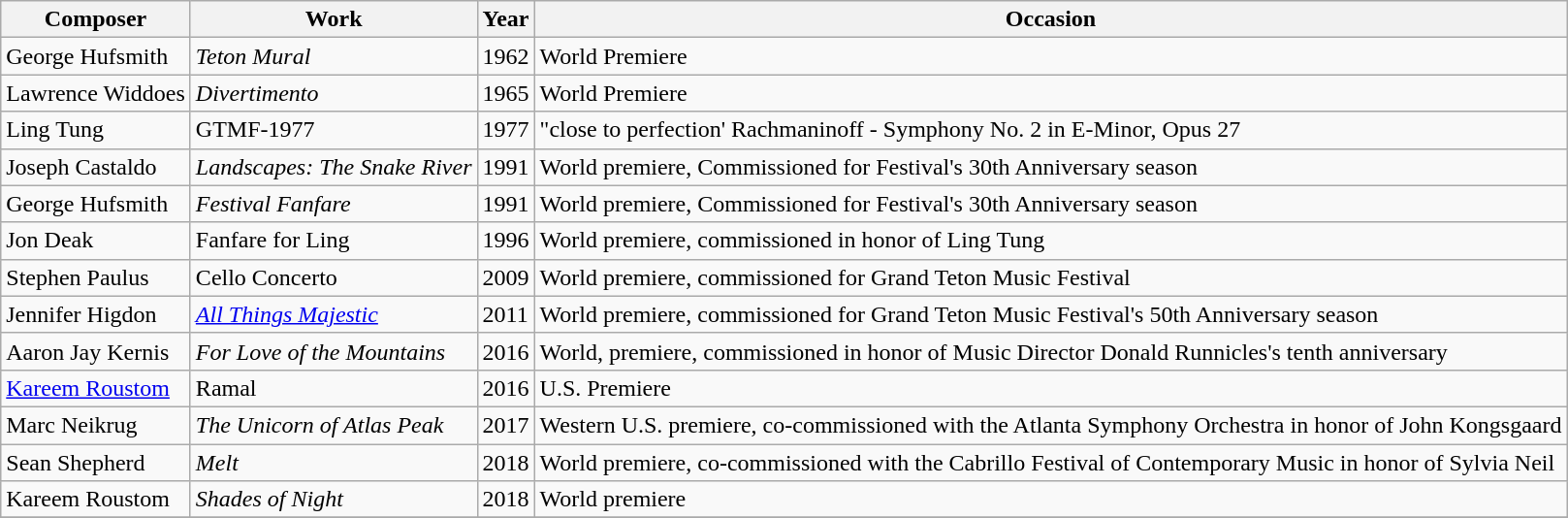<table class="wikitable">
<tr>
<th>Composer</th>
<th>Work</th>
<th>Year</th>
<th>Occasion</th>
</tr>
<tr>
<td>George Hufsmith</td>
<td><em>Teton Mural</em></td>
<td>1962</td>
<td>World Premiere</td>
</tr>
<tr>
<td>Lawrence Widdoes</td>
<td><em>Divertimento</em></td>
<td>1965</td>
<td>World Premiere</td>
</tr>
<tr>
<td>Ling Tung</td>
<td>GTMF-1977</td>
<td>1977</td>
<td>"close to perfection' Rachmaninoff - Symphony No. 2 in E-Minor, Opus 27</td>
</tr>
<tr>
<td>Joseph Castaldo</td>
<td><em>Landscapes: The Snake River</em></td>
<td>1991</td>
<td>World premiere, Commissioned for Festival's 30th Anniversary season</td>
</tr>
<tr>
<td>George Hufsmith</td>
<td><em>Festival Fanfare</em></td>
<td>1991</td>
<td>World premiere, Commissioned for Festival's 30th Anniversary season</td>
</tr>
<tr>
<td>Jon Deak</td>
<td>Fanfare for Ling</td>
<td>1996</td>
<td>World premiere, commissioned in honor of Ling Tung</td>
</tr>
<tr>
<td>Stephen Paulus</td>
<td>Cello Concerto</td>
<td>2009</td>
<td>World premiere, commissioned for Grand Teton Music Festival</td>
</tr>
<tr>
<td>Jennifer Higdon</td>
<td><em><a href='#'>All Things Majestic</a></em></td>
<td>2011</td>
<td>World premiere, commissioned for Grand Teton Music Festival's 50th Anniversary season</td>
</tr>
<tr>
<td>Aaron Jay Kernis</td>
<td><em>For Love of the Mountains</em></td>
<td>2016</td>
<td>World, premiere, commissioned in honor of Music Director Donald Runnicles's tenth anniversary</td>
</tr>
<tr>
<td><a href='#'>Kareem Roustom</a></td>
<td>Ramal</td>
<td>2016</td>
<td>U.S. Premiere</td>
</tr>
<tr>
<td>Marc Neikrug</td>
<td><em>The Unicorn of Atlas Peak</em></td>
<td>2017</td>
<td>Western U.S. premiere, co-commissioned with the Atlanta Symphony Orchestra in honor of John Kongsgaard</td>
</tr>
<tr>
<td>Sean Shepherd</td>
<td><em>Melt</em></td>
<td>2018</td>
<td>World premiere, co-commissioned with the Cabrillo Festival of Contemporary Music in honor of Sylvia Neil</td>
</tr>
<tr>
<td>Kareem Roustom</td>
<td><em>Shades of Night</em></td>
<td>2018</td>
<td>World premiere</td>
</tr>
<tr>
</tr>
</table>
